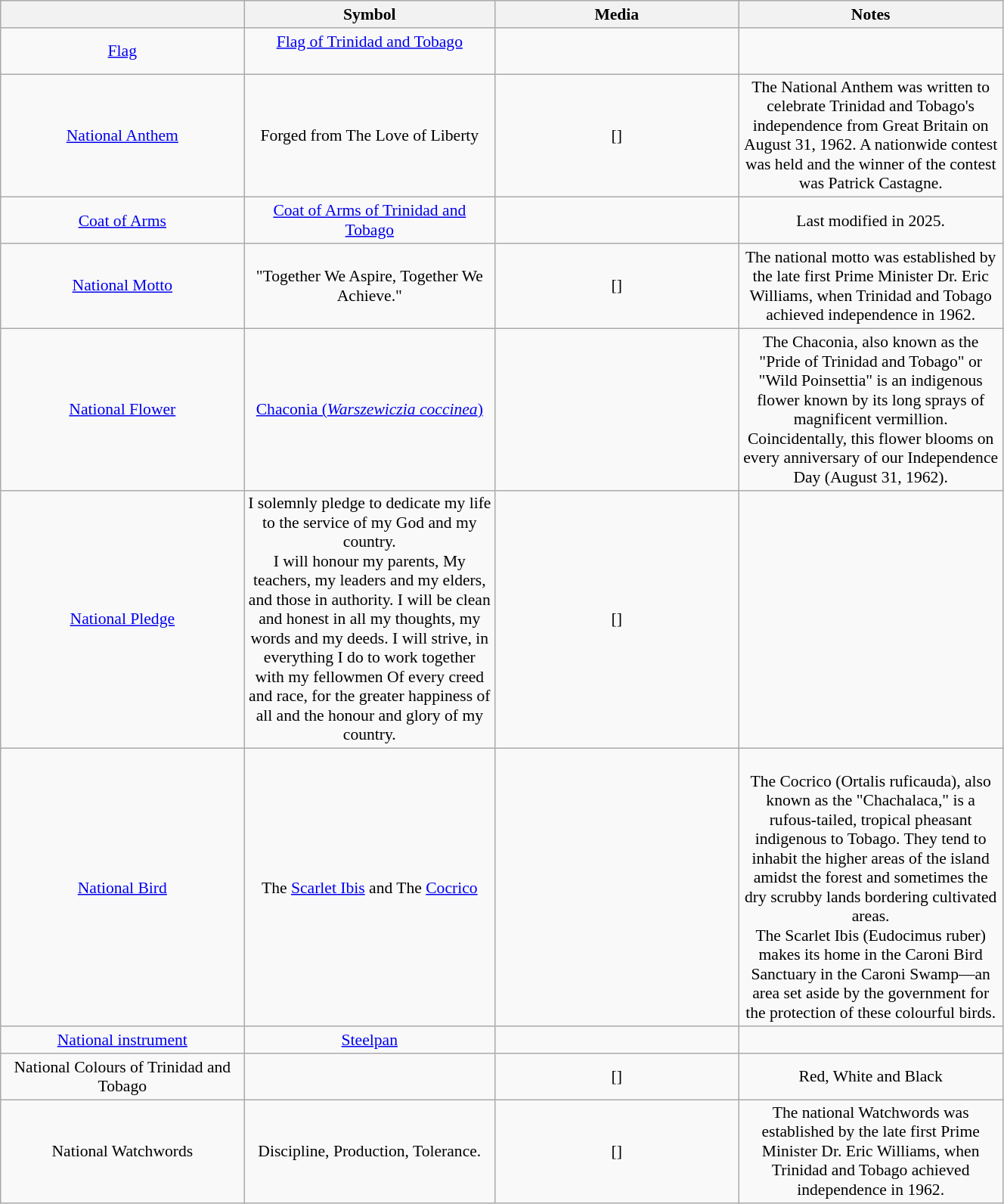<table class="wikitable" width=70% style="font-size:90%; text-align:center;">
<tr>
<th width=80px></th>
<th width=80px>Symbol</th>
<th width=80px>Media</th>
<th width=80px>Notes</th>
</tr>
<tr>
<td><a href='#'>Flag</a></td>
<td><a href='#'>Flag of Trinidad and Tobago</a><br><br></td>
<td></td>
<td></td>
</tr>
<tr>
<td><a href='#'>National Anthem</a></td>
<td>Forged from The Love of Liberty</td>
<td>[]</td>
<td>The National Anthem was written to celebrate Trinidad and Tobago's independence from Great Britain on August 31, 1962. A nationwide contest was held and the winner of the contest was Patrick Castagne.</td>
</tr>
<tr>
<td><a href='#'>Coat of Arms</a></td>
<td><a href='#'>Coat of Arms of Trinidad and Tobago</a></td>
<td></td>
<td>Last modified in 2025.</td>
</tr>
<tr>
<td><a href='#'>National Motto</a></td>
<td>"Together We Aspire, Together We Achieve."</td>
<td>[]</td>
<td>The national motto was established by the late first Prime Minister Dr. Eric Williams, when Trinidad and Tobago achieved independence in 1962.</td>
</tr>
<tr>
<td><a href='#'>National Flower</a></td>
<td><a href='#'>Chaconia (<em>Warszewiczia coccinea</em>)</a></td>
<td></td>
<td>The Chaconia, also known as the "Pride of Trinidad and Tobago" or "Wild Poinsettia" is an indigenous flower known by its long sprays of magnificent vermillion. Coincidentally, this flower blooms on every anniversary of our Independence Day (August 31, 1962).</td>
</tr>
<tr>
<td><a href='#'>National Pledge</a></td>
<td>I solemnly pledge to dedicate my life to the service of my God and my country.<br>I will honour my parents, My teachers, my leaders and my elders, and those in authority. I will be clean and honest in all my thoughts, my words and my deeds. I will strive, in everything I do to work together with my fellowmen Of every creed and race, for the greater happiness of all and the honour and glory of my country.</td>
<td>[]</td>
<td></td>
</tr>
<tr>
<td><a href='#'>National Bird</a></td>
<td>The <a href='#'>Scarlet Ibis</a> and The <a href='#'>Cocrico</a></td>
<td></td>
<td><br>The Cocrico (Ortalis ruficauda), also known as the "Chachalaca," is a rufous-tailed, tropical pheasant indigenous to Tobago. They tend to inhabit the higher areas of the island amidst the forest and sometimes the dry scrubby lands bordering cultivated areas.<br>The Scarlet Ibis (Eudocimus ruber) makes its home in the Caroni Bird Sanctuary in the Caroni Swamp—an area set aside by the government for the protection of these colourful birds.
<br></td>
</tr>
<tr>
<td><a href='#'>National instrument</a></td>
<td><a href='#'>Steelpan</a></td>
<td></td>
<td></td>
</tr>
<tr>
<td>National Colours of Trinidad and Tobago</td>
<td>  </td>
<td>[]</td>
<td>Red, White and Black</td>
</tr>
<tr>
<td>National Watchwords</td>
<td>Discipline, Production, Tolerance.</td>
<td>[]</td>
<td>The national Watchwords was established by the late first Prime Minister Dr. Eric Williams, when Trinidad and Tobago achieved independence in 1962.</td>
</tr>
</table>
